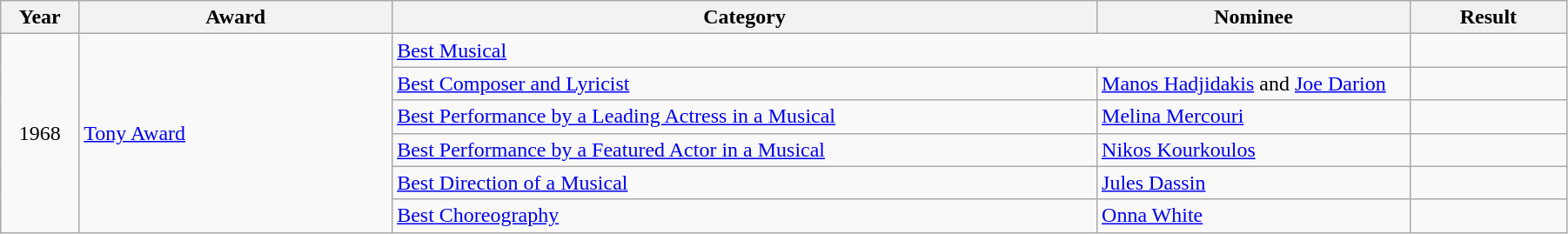<table class="wikitable" width="95%">
<tr>
<th width="5%">Year</th>
<th width="20%">Award</th>
<th width="45%">Category</th>
<th width="20%">Nominee</th>
<th width="10%">Result</th>
</tr>
<tr>
<td rowspan="6" align="center">1968</td>
<td rowspan="6"><a href='#'>Tony Award</a></td>
<td colspan="2"><a href='#'>Best Musical</a></td>
<td></td>
</tr>
<tr>
<td><a href='#'>Best Composer and Lyricist</a></td>
<td><a href='#'>Manos Hadjidakis</a> and <a href='#'>Joe Darion</a></td>
<td></td>
</tr>
<tr>
<td><a href='#'>Best Performance by a Leading Actress in a Musical</a></td>
<td><a href='#'>Melina Mercouri</a></td>
<td></td>
</tr>
<tr>
<td><a href='#'>Best Performance by a Featured Actor in a Musical</a></td>
<td><a href='#'>Nikos Kourkoulos</a></td>
<td></td>
</tr>
<tr>
<td><a href='#'>Best Direction of a Musical</a></td>
<td><a href='#'>Jules Dassin</a></td>
<td></td>
</tr>
<tr>
<td><a href='#'>Best Choreography</a></td>
<td><a href='#'>Onna White</a></td>
<td></td>
</tr>
</table>
